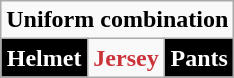<table class="wikitable"  style="display: inline-table;">
<tr>
<td align="center" Colspan="3"><strong>Uniform combination</strong></td>
</tr>
<tr align="center">
<td style="background:#000000; color:white"><strong>Helmet</strong></td>
<td style="background:#white; color:#cb333b"><strong>Jersey</strong></td>
<td style="background:#000000; color:white"><strong>Pants</strong></td>
</tr>
</table>
